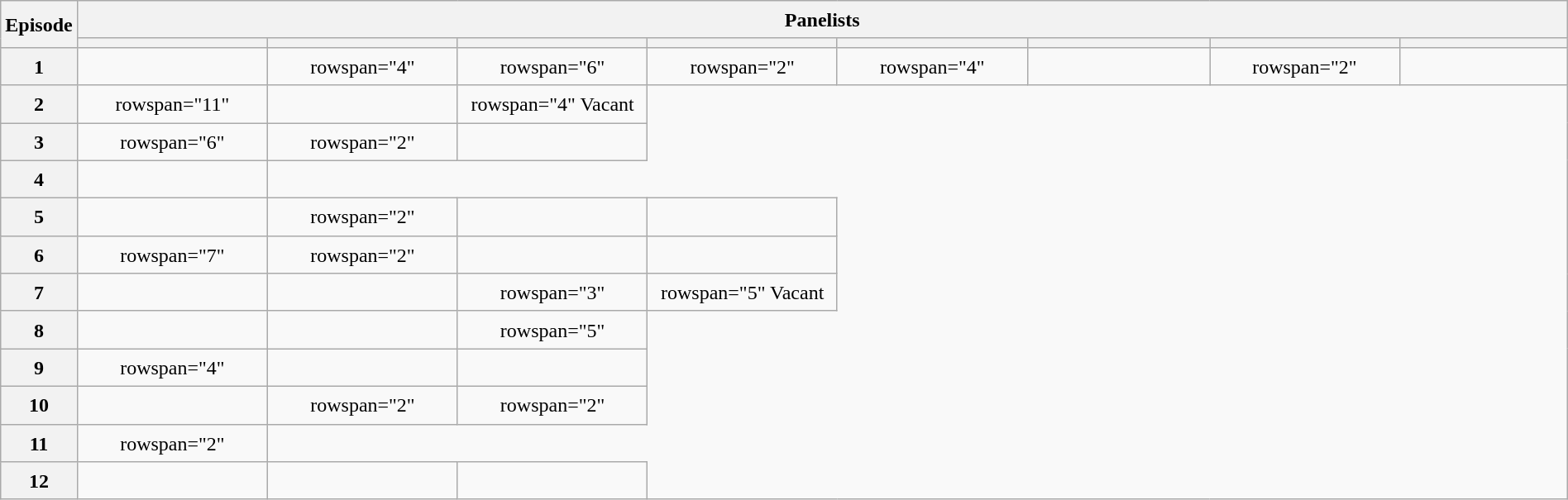<table class="wikitable plainrowheaders mw-collapsible" style="text-align:center; line-height:23px; width:100%;">
<tr>
<th rowspan=2 width=1%>Episode</th>
<th colspan=8>Panelists</th>
</tr>
<tr>
<th width="12.5%"></th>
<th width="12.5%"></th>
<th width="12.5%"></th>
<th width="12.5%"></th>
<th width="12.5%"></th>
<th width="12.5%"></th>
<th width="12.5%"></th>
<th width="12.5%"></th>
</tr>
<tr>
<th>1</th>
<td></td>
<td>rowspan="4" </td>
<td>rowspan="6" </td>
<td>rowspan="2" </td>
<td>rowspan="4" </td>
<td></td>
<td>rowspan="2" </td>
<td></td>
</tr>
<tr>
<th>2</th>
<td>rowspan="11" </td>
<td></td>
<td>rowspan="4"  Vacant</td>
</tr>
<tr>
<th>3</th>
<td>rowspan="6" </td>
<td>rowspan="2" </td>
<td></td>
</tr>
<tr>
<th>4</th>
<td></td>
</tr>
<tr>
<th>5</th>
<td></td>
<td>rowspan="2" </td>
<td></td>
<td></td>
</tr>
<tr>
<th>6</th>
<td>rowspan="7" </td>
<td>rowspan="2" </td>
<td></td>
<td></td>
</tr>
<tr>
<th>7</th>
<td></td>
<td></td>
<td>rowspan="3" </td>
<td>rowspan="5"  Vacant</td>
</tr>
<tr>
<th>8</th>
<td></td>
<td></td>
<td>rowspan="5" </td>
</tr>
<tr>
<th>9</th>
<td>rowspan="4" </td>
<td></td>
<td></td>
</tr>
<tr>
<th>10</th>
<td></td>
<td>rowspan="2" </td>
<td>rowspan="2" </td>
</tr>
<tr>
<th>11</th>
<td>rowspan="2" </td>
</tr>
<tr>
<th>12</th>
<td></td>
<td></td>
<td></td>
</tr>
</table>
